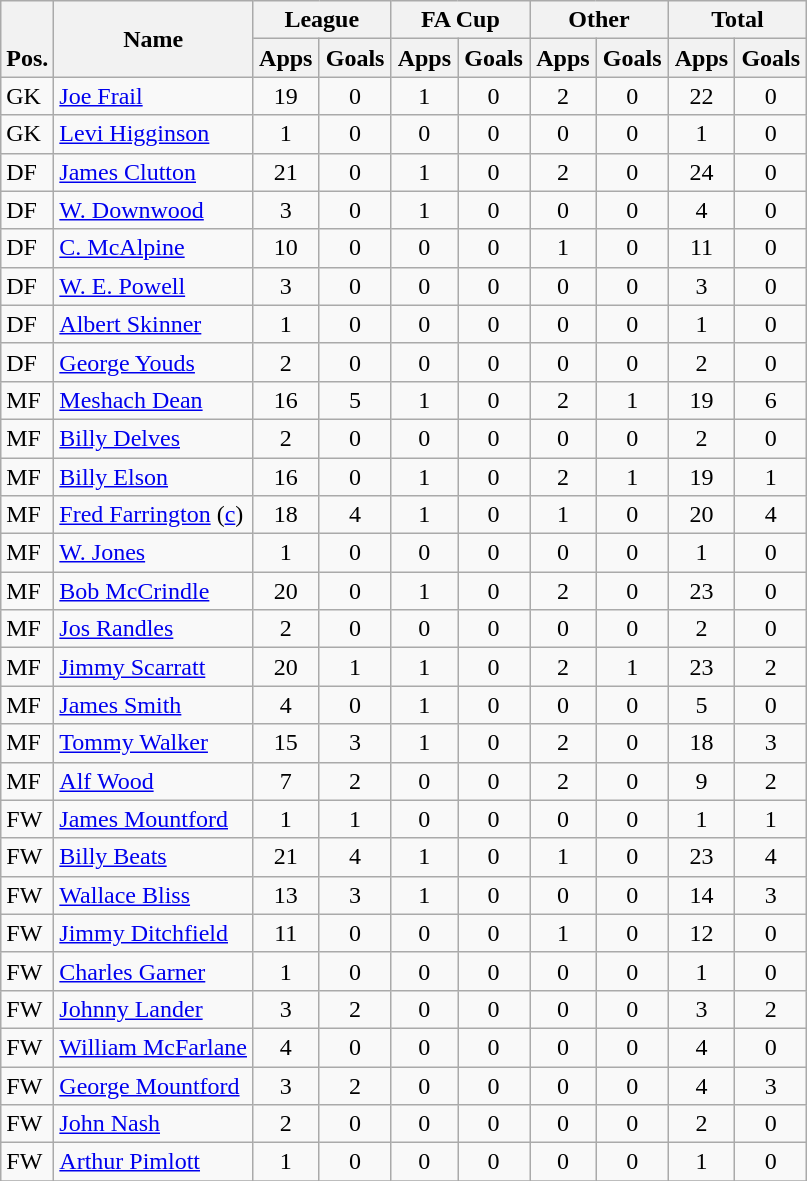<table class="wikitable" style="text-align:center">
<tr>
<th rowspan="2" valign="bottom">Pos.</th>
<th rowspan="2">Name</th>
<th colspan="2" width="85">League</th>
<th colspan="2" width="85">FA Cup</th>
<th colspan="2" width="85">Other</th>
<th colspan="2" width="85">Total</th>
</tr>
<tr>
<th>Apps</th>
<th>Goals</th>
<th>Apps</th>
<th>Goals</th>
<th>Apps</th>
<th>Goals</th>
<th>Apps</th>
<th>Goals</th>
</tr>
<tr>
<td align="left">GK</td>
<td align="left"> <a href='#'>Joe Frail</a></td>
<td>19</td>
<td>0</td>
<td>1</td>
<td>0</td>
<td>2</td>
<td>0</td>
<td>22</td>
<td>0</td>
</tr>
<tr>
<td align="left">GK</td>
<td align="left"> <a href='#'>Levi Higginson</a></td>
<td>1</td>
<td>0</td>
<td>0</td>
<td>0</td>
<td>0</td>
<td>0</td>
<td>1</td>
<td>0</td>
</tr>
<tr>
<td align="left">DF</td>
<td align="left"> <a href='#'>James Clutton</a></td>
<td>21</td>
<td>0</td>
<td>1</td>
<td>0</td>
<td>2</td>
<td>0</td>
<td>24</td>
<td>0</td>
</tr>
<tr>
<td align="left">DF</td>
<td align="left"><a href='#'>W. Downwood</a></td>
<td>3</td>
<td>0</td>
<td>1</td>
<td>0</td>
<td>0</td>
<td>0</td>
<td>4</td>
<td>0</td>
</tr>
<tr>
<td align="left">DF</td>
<td align="left"><a href='#'>C. McAlpine</a></td>
<td>10</td>
<td>0</td>
<td>0</td>
<td>0</td>
<td>1</td>
<td>0</td>
<td>11</td>
<td>0</td>
</tr>
<tr>
<td align="left">DF</td>
<td align="left"><a href='#'>W. E. Powell</a></td>
<td>3</td>
<td>0</td>
<td>0</td>
<td>0</td>
<td>0</td>
<td>0</td>
<td>3</td>
<td>0</td>
</tr>
<tr>
<td align="left">DF</td>
<td align="left"> <a href='#'>Albert Skinner</a></td>
<td>1</td>
<td>0</td>
<td>0</td>
<td>0</td>
<td>0</td>
<td>0</td>
<td>1</td>
<td>0</td>
</tr>
<tr>
<td align="left">DF</td>
<td align="left"> <a href='#'>George Youds</a></td>
<td>2</td>
<td>0</td>
<td>0</td>
<td>0</td>
<td>0</td>
<td>0</td>
<td>2</td>
<td>0</td>
</tr>
<tr>
<td align="left">MF</td>
<td align="left"> <a href='#'>Meshach Dean</a></td>
<td>16</td>
<td>5</td>
<td>1</td>
<td>0</td>
<td>2</td>
<td>1</td>
<td>19</td>
<td>6</td>
</tr>
<tr>
<td align="left">MF</td>
<td align="left"> <a href='#'>Billy Delves</a></td>
<td>2</td>
<td>0</td>
<td>0</td>
<td>0</td>
<td>0</td>
<td>0</td>
<td>2</td>
<td>0</td>
</tr>
<tr>
<td align="left">MF</td>
<td align="left"> <a href='#'>Billy Elson</a></td>
<td>16</td>
<td>0</td>
<td>1</td>
<td>0</td>
<td>2</td>
<td>1</td>
<td>19</td>
<td>1</td>
</tr>
<tr>
<td align="left">MF</td>
<td align="left"><a href='#'>Fred Farrington</a> (<a href='#'>c</a>)</td>
<td>18</td>
<td>4</td>
<td>1</td>
<td>0</td>
<td>1</td>
<td>0</td>
<td>20</td>
<td>4</td>
</tr>
<tr>
<td align="left">MF</td>
<td align="left"><a href='#'>W. Jones</a></td>
<td>1</td>
<td>0</td>
<td>0</td>
<td>0</td>
<td>0</td>
<td>0</td>
<td>1</td>
<td>0</td>
</tr>
<tr>
<td align="left">MF</td>
<td align="left"> <a href='#'>Bob McCrindle</a></td>
<td>20</td>
<td>0</td>
<td>1</td>
<td>0</td>
<td>2</td>
<td>0</td>
<td>23</td>
<td>0</td>
</tr>
<tr>
<td align="left">MF</td>
<td align="left"> <a href='#'>Jos Randles</a></td>
<td>2</td>
<td>0</td>
<td>0</td>
<td>0</td>
<td>0</td>
<td>0</td>
<td>2</td>
<td>0</td>
</tr>
<tr>
<td align="left">MF</td>
<td align="left"> <a href='#'>Jimmy Scarratt</a></td>
<td>20</td>
<td>1</td>
<td>1</td>
<td>0</td>
<td>2</td>
<td>1</td>
<td>23</td>
<td>2</td>
</tr>
<tr>
<td align="left">MF</td>
<td align="left"><a href='#'>James Smith</a></td>
<td>4</td>
<td>0</td>
<td>1</td>
<td>0</td>
<td>0</td>
<td>0</td>
<td>5</td>
<td>0</td>
</tr>
<tr>
<td align="left">MF</td>
<td align="left"><a href='#'>Tommy Walker</a></td>
<td>15</td>
<td>3</td>
<td>1</td>
<td>0</td>
<td>2</td>
<td>0</td>
<td>18</td>
<td>3</td>
</tr>
<tr>
<td align="left">MF</td>
<td align="left"> <a href='#'>Alf Wood</a></td>
<td>7</td>
<td>2</td>
<td>0</td>
<td>0</td>
<td>2</td>
<td>0</td>
<td>9</td>
<td>2</td>
</tr>
<tr>
<td align="left">FW</td>
<td align="left"><a href='#'>James Mountford</a></td>
<td>1</td>
<td>1</td>
<td>0</td>
<td>0</td>
<td>0</td>
<td>0</td>
<td>1</td>
<td>1</td>
</tr>
<tr>
<td align="left">FW</td>
<td align="left"> <a href='#'>Billy Beats</a></td>
<td>21</td>
<td>4</td>
<td>1</td>
<td>0</td>
<td>1</td>
<td>0</td>
<td>23</td>
<td>4</td>
</tr>
<tr>
<td align="left">FW</td>
<td align="left"> <a href='#'>Wallace Bliss</a></td>
<td>13</td>
<td>3</td>
<td>1</td>
<td>0</td>
<td>0</td>
<td>0</td>
<td>14</td>
<td>3</td>
</tr>
<tr>
<td align="left">FW</td>
<td align="left"> <a href='#'>Jimmy Ditchfield</a></td>
<td>11</td>
<td>0</td>
<td>0</td>
<td>0</td>
<td>1</td>
<td>0</td>
<td>12</td>
<td>0</td>
</tr>
<tr>
<td align="left">FW</td>
<td align="left"><a href='#'>Charles Garner</a></td>
<td>1</td>
<td>0</td>
<td>0</td>
<td>0</td>
<td>0</td>
<td>0</td>
<td>1</td>
<td>0</td>
</tr>
<tr>
<td align="left">FW</td>
<td align="left"><a href='#'>Johnny Lander</a></td>
<td>3</td>
<td>2</td>
<td>0</td>
<td>0</td>
<td>0</td>
<td>0</td>
<td>3</td>
<td>2</td>
</tr>
<tr>
<td align="left">FW</td>
<td align="left"><a href='#'>William McFarlane</a></td>
<td>4</td>
<td>0</td>
<td>0</td>
<td>0</td>
<td>0</td>
<td>0</td>
<td>4</td>
<td>0</td>
</tr>
<tr>
<td align="left">FW</td>
<td align="left"><a href='#'>George Mountford</a></td>
<td>3</td>
<td>2</td>
<td>0</td>
<td>0</td>
<td>0</td>
<td>0</td>
<td>4</td>
<td>3</td>
</tr>
<tr>
<td align="left">FW</td>
<td align="left"> <a href='#'>John Nash</a></td>
<td>2</td>
<td>0</td>
<td>0</td>
<td>0</td>
<td>0</td>
<td>0</td>
<td>2</td>
<td>0</td>
</tr>
<tr>
<td align="left">FW</td>
<td align="left"> <a href='#'>Arthur Pimlott</a></td>
<td>1</td>
<td>0</td>
<td>0</td>
<td>0</td>
<td>0</td>
<td>0</td>
<td>1</td>
<td>0</td>
</tr>
<tr>
</tr>
</table>
